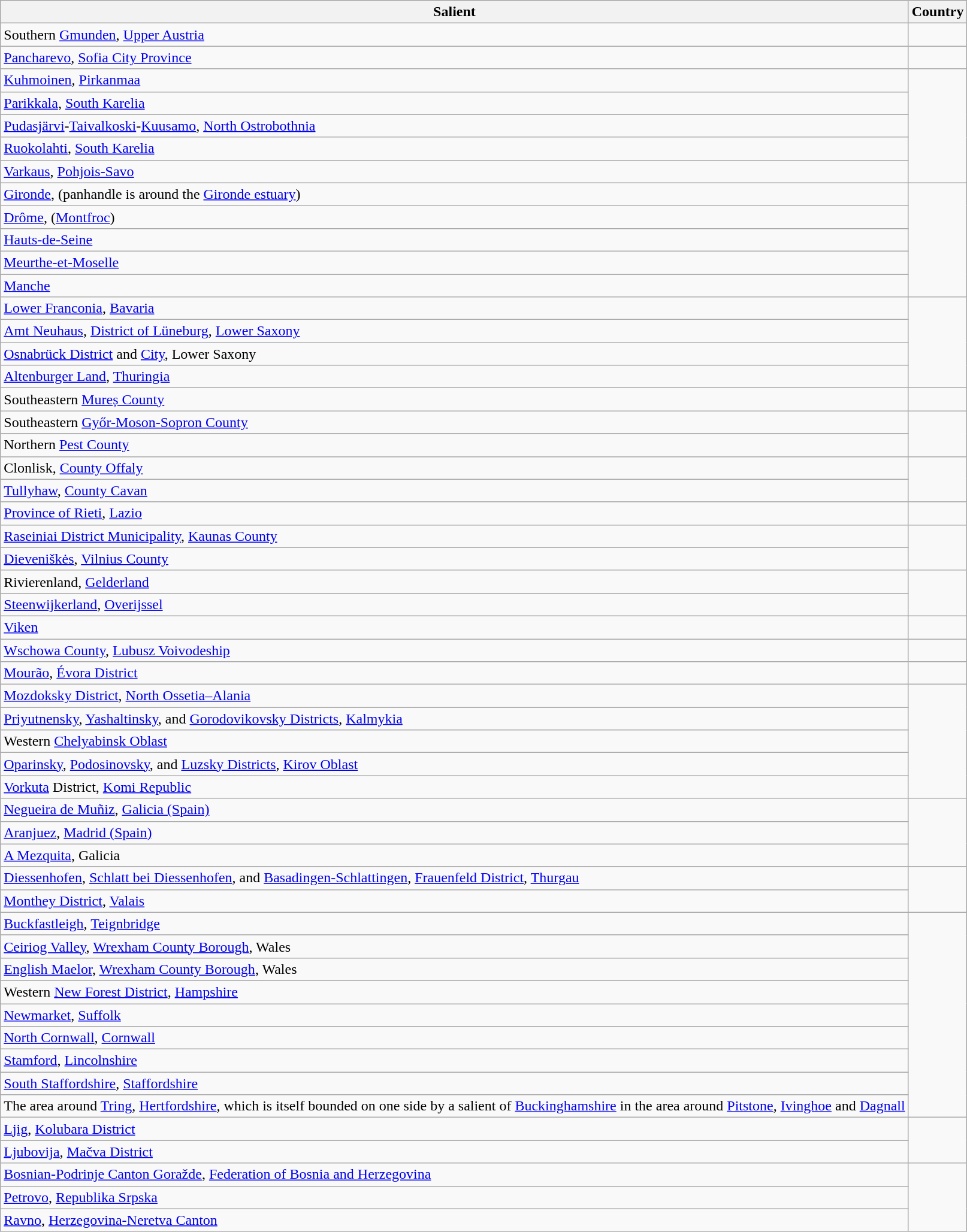<table class="wikitable sortable">
<tr>
<th>Salient</th>
<th>Country</th>
</tr>
<tr>
<td>Southern <a href='#'>Gmunden</a>, <a href='#'>Upper Austria</a></td>
<td></td>
</tr>
<tr>
<td><a href='#'>Pancharevo</a>, <a href='#'>Sofia City Province</a></td>
<td></td>
</tr>
<tr>
<td><a href='#'>Kuhmoinen</a>, <a href='#'>Pirkanmaa</a></td>
<td rowspan="5"></td>
</tr>
<tr>
<td><a href='#'>Parikkala</a>, <a href='#'>South Karelia</a></td>
</tr>
<tr>
<td><a href='#'>Pudasjärvi</a>-<a href='#'>Taivalkoski</a>-<a href='#'>Kuusamo</a>, <a href='#'>North Ostrobothnia</a></td>
</tr>
<tr>
<td><a href='#'>Ruokolahti</a>, <a href='#'>South Karelia</a></td>
</tr>
<tr>
<td><a href='#'>Varkaus</a>, <a href='#'>Pohjois-Savo</a></td>
</tr>
<tr>
<td><a href='#'>Gironde</a>, (panhandle is around the <a href='#'>Gironde estuary</a>)</td>
<td rowspan="5"></td>
</tr>
<tr>
<td><a href='#'>Drôme</a>, (<a href='#'>Montfroc</a>)</td>
</tr>
<tr>
<td><a href='#'>Hauts-de-Seine</a></td>
</tr>
<tr>
<td><a href='#'>Meurthe-et-Moselle</a></td>
</tr>
<tr>
<td><a href='#'>Manche</a></td>
</tr>
<tr>
<td><a href='#'>Lower Franconia</a>, <a href='#'>Bavaria</a></td>
<td rowspan="4"></td>
</tr>
<tr>
<td><a href='#'>Amt Neuhaus</a>, <a href='#'>District of Lüneburg</a>, <a href='#'>Lower Saxony</a></td>
</tr>
<tr>
<td><a href='#'>Osnabrück District</a> and <a href='#'>City</a>, Lower Saxony</td>
</tr>
<tr>
<td><a href='#'>Altenburger Land</a>, <a href='#'>Thuringia</a></td>
</tr>
<tr>
<td>Southeastern <a href='#'>Mureș County</a></td>
<td></td>
</tr>
<tr>
<td>Southeastern <a href='#'>Győr-Moson-Sopron County</a></td>
<td rowspan="2"></td>
</tr>
<tr>
<td>Northern <a href='#'>Pest County</a></td>
</tr>
<tr>
<td>Clonlisk, <a href='#'>County Offaly</a></td>
<td rowspan="2"></td>
</tr>
<tr>
<td><a href='#'>Tullyhaw</a>, <a href='#'>County Cavan</a></td>
</tr>
<tr>
<td><a href='#'>Province of Rieti</a>, <a href='#'>Lazio</a></td>
<td></td>
</tr>
<tr>
<td><a href='#'>Raseiniai District Municipality</a>, <a href='#'>Kaunas County</a></td>
<td rowspan="2"></td>
</tr>
<tr>
<td><a href='#'>Dieveniškės</a>, <a href='#'>Vilnius County</a></td>
</tr>
<tr>
<td>Rivierenland, <a href='#'>Gelderland</a></td>
<td rowspan="2"></td>
</tr>
<tr>
<td><a href='#'>Steenwijkerland</a>, <a href='#'>Overijssel</a></td>
</tr>
<tr>
<td><a href='#'>Viken</a></td>
<td></td>
</tr>
<tr>
<td><a href='#'>Wschowa County</a>, <a href='#'>Lubusz Voivodeship</a></td>
<td></td>
</tr>
<tr>
<td><a href='#'>Mourão</a>, <a href='#'>Évora District</a></td>
<td></td>
</tr>
<tr>
<td><a href='#'>Mozdoksky District</a>, <a href='#'>North Ossetia–Alania</a></td>
<td rowspan="5"></td>
</tr>
<tr>
<td><a href='#'>Priyutnensky</a>, <a href='#'>Yashaltinsky</a>, and <a href='#'>Gorodovikovsky Districts</a>, <a href='#'>Kalmykia</a></td>
</tr>
<tr>
<td>Western <a href='#'>Chelyabinsk Oblast</a></td>
</tr>
<tr>
<td><a href='#'>Oparinsky</a>, <a href='#'>Podosinovsky</a>, and <a href='#'>Luzsky Districts</a>, <a href='#'>Kirov Oblast</a></td>
</tr>
<tr>
<td><a href='#'>Vorkuta</a> District, <a href='#'>Komi Republic</a></td>
</tr>
<tr>
<td><a href='#'>Negueira de Muñiz</a>, <a href='#'>Galicia (Spain)</a></td>
<td rowspan="3"></td>
</tr>
<tr>
<td><a href='#'>Aranjuez</a>, <a href='#'>Madrid (Spain)</a></td>
</tr>
<tr>
<td><a href='#'>A Mezquita</a>, Galicia</td>
</tr>
<tr>
<td><a href='#'>Diessenhofen</a>, <a href='#'>Schlatt bei Diessenhofen</a>, and <a href='#'>Basadingen-Schlattingen</a>, <a href='#'>Frauenfeld District</a>, <a href='#'>Thurgau</a></td>
<td rowspan="2"></td>
</tr>
<tr>
<td><a href='#'>Monthey District</a>, <a href='#'>Valais</a></td>
</tr>
<tr>
<td><a href='#'>Buckfastleigh</a>, <a href='#'>Teignbridge</a></td>
<td rowspan="9"></td>
</tr>
<tr>
<td><a href='#'>Ceiriog Valley</a>, <a href='#'>Wrexham County Borough</a>, Wales</td>
</tr>
<tr>
<td><a href='#'>English Maelor</a>, <a href='#'>Wrexham County Borough</a>, Wales</td>
</tr>
<tr>
<td>Western <a href='#'>New Forest District</a>, <a href='#'>Hampshire</a></td>
</tr>
<tr>
<td><a href='#'>Newmarket</a>, <a href='#'>Suffolk</a></td>
</tr>
<tr>
<td><a href='#'>North Cornwall</a>, <a href='#'>Cornwall</a></td>
</tr>
<tr>
<td><a href='#'>Stamford</a>, <a href='#'>Lincolnshire</a></td>
</tr>
<tr>
<td><a href='#'>South Staffordshire</a>, <a href='#'>Staffordshire</a></td>
</tr>
<tr>
<td>The area around <a href='#'>Tring</a>, <a href='#'>Hertfordshire</a>, which is itself bounded on one side by a salient of <a href='#'>Buckinghamshire</a> in the area around <a href='#'>Pitstone</a>, <a href='#'>Ivinghoe</a> and <a href='#'>Dagnall</a></td>
</tr>
<tr>
<td><a href='#'>Ljig</a>, <a href='#'>Kolubara District</a></td>
<td rowspan="2"></td>
</tr>
<tr>
<td><a href='#'>Ljubovija</a>, <a href='#'>Mačva District</a></td>
</tr>
<tr>
<td><a href='#'>Bosnian-Podrinje Canton Goražde</a>, <a href='#'>Federation of Bosnia and Herzegovina</a></td>
<td rowspan="3"></td>
</tr>
<tr>
<td><a href='#'>Petrovo</a>, <a href='#'>Republika Srpska</a></td>
</tr>
<tr>
<td><a href='#'>Ravno</a>, <a href='#'>Herzegovina-Neretva Canton</a></td>
</tr>
</table>
